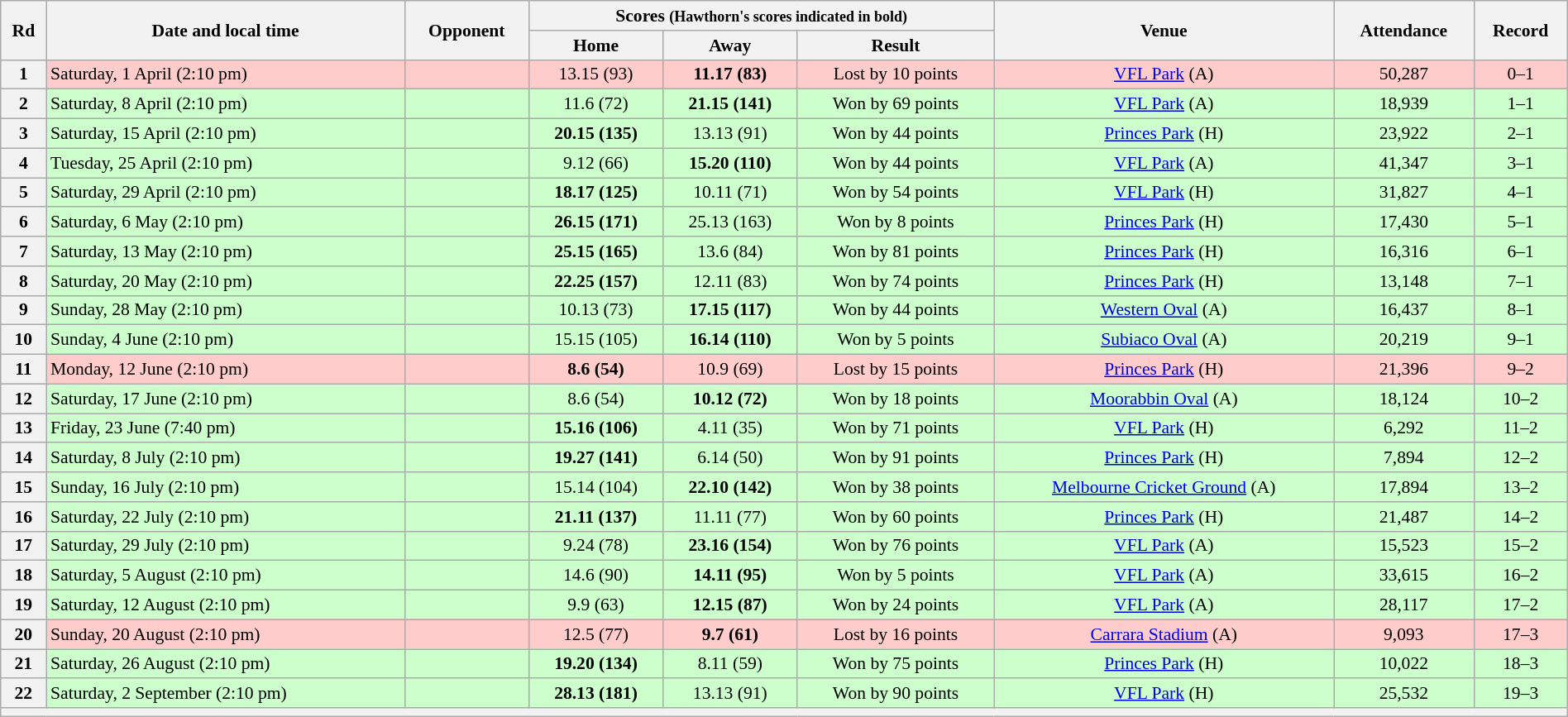<table class="wikitable" style="font-size:90%; text-align:center; width: 100%; margin-left: auto; margin-right: auto">
<tr>
<th rowspan="2">Rd</th>
<th rowspan="2">Date and local time</th>
<th rowspan="2">Opponent</th>
<th colspan="3">Scores <small>(Hawthorn's scores indicated in bold)</small></th>
<th rowspan="2">Venue</th>
<th rowspan="2">Attendance</th>
<th rowspan="2">Record</th>
</tr>
<tr>
<th>Home</th>
<th>Away</th>
<th>Result</th>
</tr>
<tr style="background:#fcc;">
<th>1</th>
<td align=left>Saturday, 1 April (2:10 pm)</td>
<td align=left></td>
<td>13.15 (93)</td>
<td><strong>11.17 (83)</strong></td>
<td>Lost by 10 points</td>
<td><a href='#'>VFL Park</a> (A)</td>
<td>50,287</td>
<td>0–1</td>
</tr>
<tr style="background:#cfc">
<th>2</th>
<td align=left>Saturday, 8 April (2:10 pm)</td>
<td align=left></td>
<td>11.6 (72)</td>
<td><strong>21.15 (141)</strong></td>
<td>Won by 69 points</td>
<td><a href='#'>VFL Park</a> (A)</td>
<td>18,939</td>
<td>1–1</td>
</tr>
<tr style="background:#cfc">
<th>3</th>
<td align=left>Saturday, 15 April (2:10 pm)</td>
<td align=left></td>
<td><strong>20.15 (135)</strong></td>
<td>13.13 (91)</td>
<td>Won by 44 points</td>
<td><a href='#'>Princes Park</a> (H)</td>
<td>23,922</td>
<td>2–1</td>
</tr>
<tr style="background:#cfc">
<th>4</th>
<td align=left>Tuesday, 25 April (2:10 pm)</td>
<td align=left></td>
<td>9.12 (66)</td>
<td><strong>15.20 (110)</strong></td>
<td>Won by 44 points</td>
<td><a href='#'>VFL Park</a> (A)</td>
<td>41,347</td>
<td>3–1</td>
</tr>
<tr style="background:#cfc">
<th>5</th>
<td align=left>Saturday, 29 April (2:10 pm)</td>
<td align=left></td>
<td><strong>18.17 (125)</strong></td>
<td>10.11 (71)</td>
<td>Won by 54 points</td>
<td><a href='#'>VFL Park</a> (H)</td>
<td>31,827</td>
<td>4–1</td>
</tr>
<tr style="background:#cfc">
<th>6</th>
<td align=left>Saturday, 6 May (2:10 pm)</td>
<td align=left></td>
<td><strong>26.15 (171)</strong></td>
<td>25.13 (163)</td>
<td>Won by 8 points</td>
<td><a href='#'>Princes Park</a> (H)</td>
<td>17,430</td>
<td>5–1</td>
</tr>
<tr style="background:#cfc">
<th>7</th>
<td align=left>Saturday, 13 May (2:10 pm)</td>
<td align=left></td>
<td><strong>25.15 (165)</strong></td>
<td>13.6 (84)</td>
<td>Won by 81 points</td>
<td><a href='#'>Princes Park</a> (H)</td>
<td>16,316</td>
<td>6–1</td>
</tr>
<tr style="background:#cfc">
<th>8</th>
<td align=left>Saturday, 20 May (2:10 pm)</td>
<td align=left></td>
<td><strong>22.25 (157)</strong></td>
<td>12.11 (83)</td>
<td>Won by 74 points</td>
<td><a href='#'>Princes Park</a> (H)</td>
<td>13,148</td>
<td>7–1</td>
</tr>
<tr style="background:#cfc">
<th>9</th>
<td align=left>Sunday, 28 May (2:10 pm)</td>
<td align=left></td>
<td>10.13 (73)</td>
<td><strong>17.15 (117)</strong></td>
<td>Won by 44 points</td>
<td><a href='#'>Western Oval</a> (A)</td>
<td>16,437</td>
<td>8–1</td>
</tr>
<tr style="background:#cfc">
<th>10</th>
<td align=left>Sunday, 4 June (2:10 pm)</td>
<td align=left></td>
<td>15.15 (105)</td>
<td><strong>16.14 (110)</strong></td>
<td>Won by 5 points</td>
<td><a href='#'>Subiaco Oval</a> (A)</td>
<td>20,219</td>
<td>9–1</td>
</tr>
<tr style="background:#fcc;">
<th>11</th>
<td align=left>Monday, 12 June (2:10 pm)</td>
<td align=left></td>
<td><strong>8.6 (54)</strong></td>
<td>10.9 (69)</td>
<td>Lost by 15 points</td>
<td><a href='#'>Princes Park</a> (H)</td>
<td>21,396</td>
<td>9–2</td>
</tr>
<tr style="background:#cfc">
<th>12</th>
<td align=left>Saturday, 17 June (2:10 pm)</td>
<td align=left></td>
<td>8.6 (54)</td>
<td><strong>10.12 (72)</strong></td>
<td>Won by 18 points</td>
<td><a href='#'>Moorabbin Oval</a> (A)</td>
<td>18,124</td>
<td>10–2</td>
</tr>
<tr style="background:#cfc">
<th>13</th>
<td align=left>Friday, 23 June (7:40 pm)</td>
<td align=left></td>
<td><strong>15.16 (106)</strong></td>
<td>4.11 (35)</td>
<td>Won by 71 points</td>
<td><a href='#'>VFL Park</a> (H)</td>
<td>6,292</td>
<td>11–2</td>
</tr>
<tr style="background:#cfc">
<th>14</th>
<td align=left>Saturday, 8 July (2:10 pm)</td>
<td align=left></td>
<td><strong>19.27 (141)</strong></td>
<td>6.14 (50)</td>
<td>Won by 91 points</td>
<td><a href='#'>Princes Park</a> (H)</td>
<td>7,894</td>
<td>12–2</td>
</tr>
<tr style="background:#cfc">
<th>15</th>
<td align=left>Sunday, 16 July (2:10 pm)</td>
<td align=left></td>
<td>15.14 (104)</td>
<td><strong>22.10 (142)</strong></td>
<td>Won by 38 points</td>
<td><a href='#'>Melbourne Cricket Ground</a> (A)</td>
<td>17,894</td>
<td>13–2</td>
</tr>
<tr style="background:#cfc">
<th>16</th>
<td align=left>Saturday, 22 July (2:10 pm)</td>
<td align=left></td>
<td><strong>21.11 (137)</strong></td>
<td>11.11 (77)</td>
<td>Won by 60 points</td>
<td><a href='#'>Princes Park</a> (H)</td>
<td>21,487</td>
<td>14–2</td>
</tr>
<tr style="background:#cfc">
<th>17</th>
<td align=left>Saturday, 29 July (2:10 pm)</td>
<td align=left></td>
<td>9.24 (78)</td>
<td><strong>23.16 (154)</strong></td>
<td>Won by 76 points</td>
<td><a href='#'>VFL Park</a> (A)</td>
<td>15,523</td>
<td>15–2</td>
</tr>
<tr style="background:#cfc">
<th>18</th>
<td align=left>Saturday, 5 August (2:10 pm)</td>
<td align=left></td>
<td>14.6 (90)</td>
<td><strong>14.11 (95)</strong></td>
<td>Won by 5 points</td>
<td><a href='#'>VFL Park</a> (A)</td>
<td>33,615</td>
<td>16–2</td>
</tr>
<tr style="background:#cfc">
<th>19</th>
<td align=left>Saturday, 12 August (2:10 pm)</td>
<td align=left></td>
<td>9.9 (63)</td>
<td><strong>12.15 (87)</strong></td>
<td>Won by 24 points</td>
<td><a href='#'>VFL Park</a> (A)</td>
<td>28,117</td>
<td>17–2</td>
</tr>
<tr style="background:#fcc;">
<th>20</th>
<td align=left>Sunday, 20 August (2:10 pm)</td>
<td align=left></td>
<td>12.5 (77)</td>
<td><strong>9.7 (61)</strong></td>
<td>Lost by 16 points</td>
<td><a href='#'>Carrara Stadium</a> (A)</td>
<td>9,093</td>
<td>17–3</td>
</tr>
<tr style="background:#cfc">
<th>21</th>
<td align=left>Saturday, 26 August (2:10 pm)</td>
<td align=left></td>
<td><strong>19.20 (134)</strong></td>
<td>8.11 (59)</td>
<td>Won by 75 points</td>
<td><a href='#'>Princes Park</a> (H)</td>
<td>10,022</td>
<td>18–3</td>
</tr>
<tr style="background:#cfc">
<th>22</th>
<td align=left>Saturday, 2 September (2:10 pm)</td>
<td align=left></td>
<td><strong>28.13 (181)</strong></td>
<td>13.13 (91)</td>
<td>Won by 90 points</td>
<td><a href='#'>VFL Park</a> (H)</td>
<td>25,532</td>
<td>19–3</td>
</tr>
<tr>
<th colspan=9></th>
</tr>
</table>
